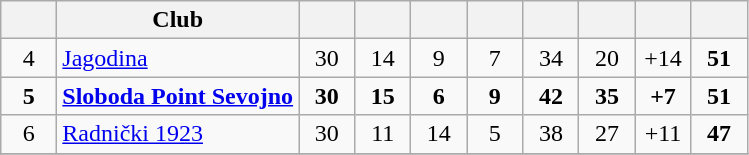<table class="wikitable" style="text-align:center">
<tr>
<th width=30></th>
<th>Club</th>
<th width=30></th>
<th width=30></th>
<th width=30></th>
<th width=30></th>
<th width=30></th>
<th width=30></th>
<th width=30></th>
<th width=30></th>
</tr>
<tr -bgcolor="97DEFF">
<td>4</td>
<td align=left><a href='#'>Jagodina</a></td>
<td>30</td>
<td>14</td>
<td>9</td>
<td>7</td>
<td>34</td>
<td>20</td>
<td>+14</td>
<td><strong>51</strong></td>
</tr>
<tr>
<td><strong>5</strong></td>
<td align=left><strong><a href='#'>Sloboda Point Sevojno</a></strong></td>
<td><strong>30</strong></td>
<td><strong>15</strong></td>
<td><strong>6</strong></td>
<td><strong>9</strong></td>
<td><strong>42</strong></td>
<td><strong>35</strong></td>
<td><strong>+7</strong></td>
<td><strong>51</strong></td>
</tr>
<tr>
<td>6</td>
<td align=left><a href='#'>Radnički 1923</a></td>
<td>30</td>
<td>11</td>
<td>14</td>
<td>5</td>
<td>38</td>
<td>27</td>
<td>+11</td>
<td><strong>47</strong></td>
</tr>
<tr>
</tr>
</table>
